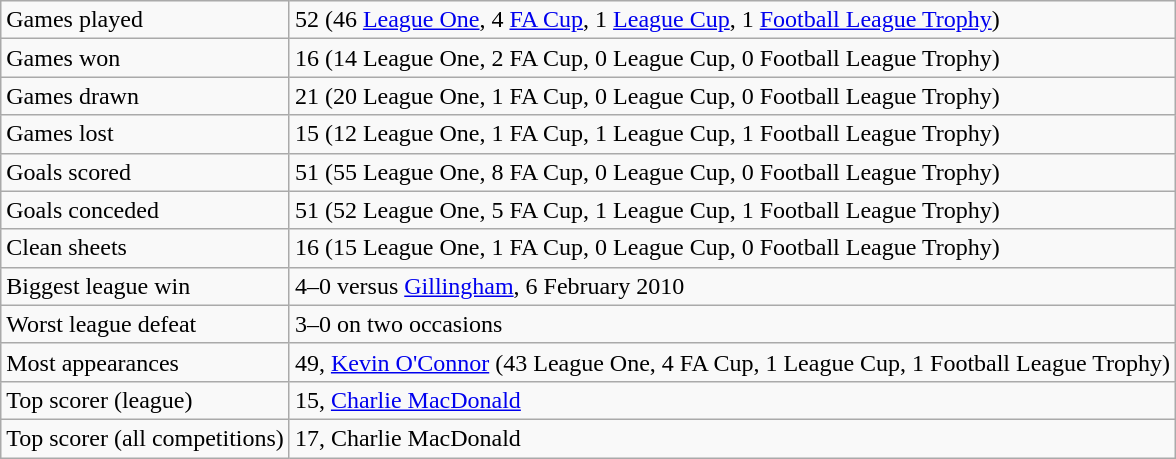<table class="wikitable">
<tr>
<td>Games played</td>
<td>52 (46 <a href='#'>League One</a>, 4 <a href='#'>FA Cup</a>, 1 <a href='#'>League Cup</a>, 1 <a href='#'>Football League Trophy</a>)</td>
</tr>
<tr>
<td>Games won</td>
<td>16 (14 League One, 2 FA Cup, 0 League Cup, 0 Football League Trophy)</td>
</tr>
<tr>
<td>Games drawn</td>
<td>21 (20 League One, 1 FA Cup, 0 League Cup, 0 Football League Trophy)</td>
</tr>
<tr>
<td>Games lost</td>
<td>15 (12 League One, 1 FA Cup, 1 League Cup, 1 Football League Trophy)</td>
</tr>
<tr>
<td>Goals scored</td>
<td>51 (55 League One, 8 FA Cup, 0 League Cup, 0 Football League Trophy)</td>
</tr>
<tr>
<td>Goals conceded</td>
<td>51 (52 League One, 5 FA Cup, 1 League Cup, 1 Football League Trophy)</td>
</tr>
<tr>
<td>Clean sheets</td>
<td>16 (15 League One, 1 FA Cup, 0 League Cup, 0 Football League Trophy)</td>
</tr>
<tr>
<td>Biggest league win</td>
<td>4–0 versus <a href='#'>Gillingham</a>, 6 February 2010</td>
</tr>
<tr>
<td>Worst league defeat</td>
<td>3–0 on two occasions</td>
</tr>
<tr>
<td>Most appearances</td>
<td>49, <a href='#'>Kevin O'Connor</a> (43 League One, 4 FA Cup, 1 League Cup, 1 Football League Trophy)</td>
</tr>
<tr>
<td>Top scorer (league)</td>
<td>15, <a href='#'>Charlie MacDonald</a></td>
</tr>
<tr>
<td>Top scorer (all competitions)</td>
<td>17, Charlie MacDonald</td>
</tr>
</table>
